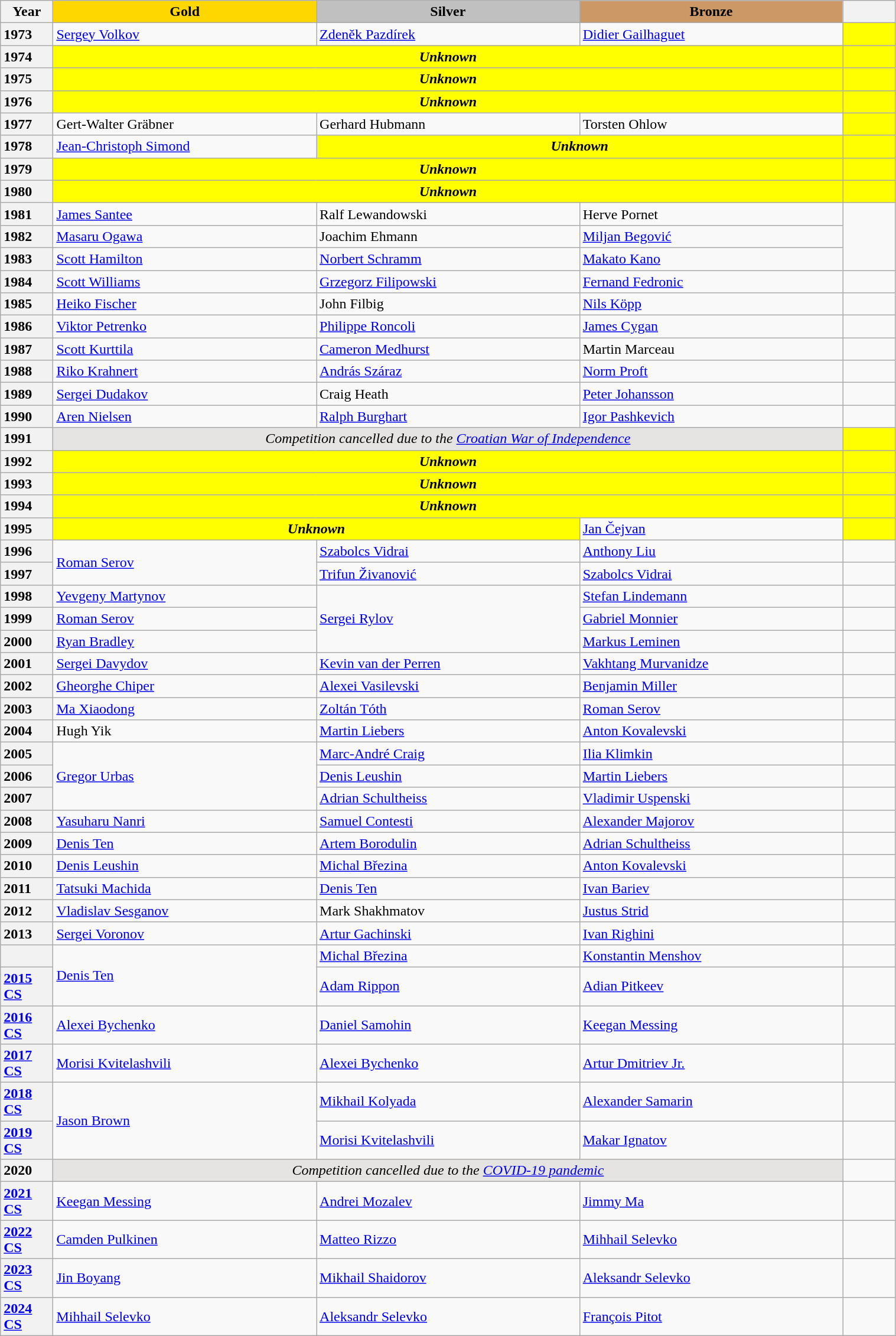<table class="wikitable unsortable" style="text-align:left; width:80%">
<tr>
<th scope="col" style="text-align:center; width:5%">Year</th>
<th scope="col" style="text-align:center; width:25%; background:gold">Gold</th>
<th scope="col" style="text-align:center; width:25%; background:silver">Silver</th>
<th scope="col" style="text-align:center; width:25%; background:#c96">Bronze</th>
<th scope="col" style="text-align:center; width:5%"></th>
</tr>
<tr>
<th scope="row" style="text-align:left">1973</th>
<td> <a href='#'>Sergey Volkov</a></td>
<td> <a href='#'>Zdeněk Pazdírek</a></td>
<td> <a href='#'>Didier Gailhaguet</a></td>
<td bgcolor="yellow"></td>
</tr>
<tr>
<th scope="row" style="text-align:left">1974</th>
<td colspan="3" align="center" bgcolor="yellow"><strong><em>Unknown</em></strong></td>
<td bgcolor="yellow"></td>
</tr>
<tr>
<th scope="row" style="text-align:left">1975</th>
<td colspan="3" align="center" bgcolor="yellow"><strong><em>Unknown</em></strong></td>
<td bgcolor="yellow"></td>
</tr>
<tr>
<th scope="row" style="text-align:left">1976</th>
<td colspan="3" align="center" bgcolor="yellow"><strong><em>Unknown</em></strong></td>
<td bgcolor="yellow"></td>
</tr>
<tr>
<th scope="row" style="text-align:left">1977</th>
<td> Gert-Walter Gräbner</td>
<td> Gerhard Hubmann</td>
<td> Torsten Ohlow</td>
<td bgcolor="yellow"></td>
</tr>
<tr>
<th scope="row" style="text-align:left">1978</th>
<td> <a href='#'>Jean-Christoph Simond</a></td>
<td colspan="2" align="center" bgcolor="yellow"><strong><em>Unknown</em></strong></td>
<td bgcolor="yellow"></td>
</tr>
<tr>
<th scope="row" style="text-align:left">1979</th>
<td colspan="3" align="center" bgcolor="yellow"><strong><em>Unknown</em></strong></td>
<td bgcolor="yellow"></td>
</tr>
<tr>
<th scope="row" style="text-align:left">1980</th>
<td colspan="3" align="center" bgcolor="yellow"><strong><em>Unknown</em></strong></td>
<td bgcolor="yellow"></td>
</tr>
<tr>
<th scope="row" style="text-align:left">1981</th>
<td> <a href='#'>James Santee</a></td>
<td> Ralf Lewandowski</td>
<td> Herve Pornet</td>
<td rowspan="3"></td>
</tr>
<tr>
<th scope="row" style="text-align:left">1982</th>
<td> <a href='#'>Masaru Ogawa</a></td>
<td> Joachim Ehmann</td>
<td> <a href='#'>Miljan Begović</a></td>
</tr>
<tr>
<th scope="row" style="text-align:left">1983</th>
<td> <a href='#'>Scott Hamilton</a></td>
<td> <a href='#'>Norbert Schramm</a></td>
<td> <a href='#'>Makato Kano</a></td>
</tr>
<tr>
<th scope="row" style="text-align:left">1984</th>
<td> <a href='#'>Scott Williams</a></td>
<td> <a href='#'>Grzegorz Filipowski</a></td>
<td> <a href='#'>Fernand Fedronic</a></td>
<td></td>
</tr>
<tr>
<th scope="row" style="text-align:left">1985</th>
<td> <a href='#'>Heiko Fischer</a></td>
<td> John Filbig</td>
<td> <a href='#'>Nils Köpp</a></td>
<td></td>
</tr>
<tr>
<th scope="row" style="text-align:left">1986</th>
<td> <a href='#'>Viktor Petrenko</a></td>
<td> <a href='#'>Philippe Roncoli</a></td>
<td> <a href='#'>James Cygan</a></td>
<td></td>
</tr>
<tr>
<th scope="row" style="text-align:left">1987</th>
<td> <a href='#'>Scott Kurttila</a></td>
<td> <a href='#'>Cameron Medhurst</a></td>
<td> Martin Marceau</td>
<td></td>
</tr>
<tr>
<th scope="row" style="text-align:left">1988</th>
<td> <a href='#'>Riko Krahnert</a></td>
<td> <a href='#'>András Száraz</a></td>
<td> <a href='#'>Norm Proft</a></td>
<td></td>
</tr>
<tr>
<th scope="row" style="text-align:left">1989</th>
<td> <a href='#'>Sergei Dudakov</a></td>
<td> Craig Heath</td>
<td> <a href='#'>Peter Johansson</a></td>
<td></td>
</tr>
<tr>
<th scope="row" style="text-align:left">1990</th>
<td> <a href='#'>Aren Nielsen</a></td>
<td> <a href='#'>Ralph Burghart</a></td>
<td> <a href='#'>Igor Pashkevich</a></td>
<td></td>
</tr>
<tr>
<th scope="row" style="text-align:left">1991</th>
<td colspan="3" align="center" bgcolor="e5e4e2"><em>Competition cancelled due to the <a href='#'>Croatian War of Independence</a></em></td>
<td bgcolor="yellow"></td>
</tr>
<tr>
<th scope="row" style="text-align:left">1992</th>
<td colspan="3" align="center" bgcolor="yellow"><strong><em>Unknown</em></strong></td>
<td bgcolor="yellow"></td>
</tr>
<tr>
<th scope="row" style="text-align:left">1993</th>
<td colspan="3" align="center" bgcolor="yellow"><strong><em>Unknown</em></strong></td>
<td bgcolor="yellow"></td>
</tr>
<tr>
<th scope="row" style="text-align:left">1994</th>
<td colspan="3" align="center" bgcolor="yellow"><strong><em>Unknown</em></strong></td>
<td bgcolor="yellow"></td>
</tr>
<tr>
<th scope="row" style="text-align:left">1995</th>
<td colspan="2" align="center" bgcolor="yellow"><strong><em>Unknown</em></strong></td>
<td> <a href='#'>Jan Čejvan</a></td>
<td bgcolor="yellow"></td>
</tr>
<tr>
<th scope="row" style="text-align:left">1996</th>
<td rowspan="2"> <a href='#'>Roman Serov</a></td>
<td> <a href='#'>Szabolcs Vidrai</a></td>
<td> <a href='#'>Anthony Liu</a></td>
<td></td>
</tr>
<tr>
<th scope="row" style="text-align:left">1997</th>
<td> <a href='#'>Trifun Živanović</a></td>
<td> <a href='#'>Szabolcs Vidrai</a></td>
<td></td>
</tr>
<tr>
<th scope="row" style="text-align:left">1998</th>
<td> <a href='#'>Yevgeny Martynov</a></td>
<td rowspan="3"> <a href='#'>Sergei Rylov</a></td>
<td> <a href='#'>Stefan Lindemann</a></td>
<td></td>
</tr>
<tr>
<th scope="row" style="text-align:left">1999</th>
<td> <a href='#'>Roman Serov</a></td>
<td> <a href='#'>Gabriel Monnier</a></td>
<td></td>
</tr>
<tr>
<th scope="row" style="text-align:left">2000</th>
<td> <a href='#'>Ryan Bradley</a></td>
<td> <a href='#'>Markus Leminen</a></td>
<td></td>
</tr>
<tr>
<th scope="row" style="text-align:left">2001</th>
<td> <a href='#'>Sergei Davydov</a></td>
<td> <a href='#'>Kevin van der Perren</a></td>
<td> <a href='#'>Vakhtang Murvanidze</a></td>
<td></td>
</tr>
<tr>
<th scope="row" style="text-align:left">2002</th>
<td> <a href='#'>Gheorghe Chiper</a></td>
<td> <a href='#'>Alexei Vasilevski</a></td>
<td> <a href='#'>Benjamin Miller</a></td>
<td></td>
</tr>
<tr>
<th scope="row" style="text-align:left">2003</th>
<td> <a href='#'>Ma Xiaodong</a></td>
<td> <a href='#'>Zoltán Tóth</a></td>
<td> <a href='#'>Roman Serov</a></td>
<td></td>
</tr>
<tr>
<th scope="row" style="text-align:left">2004</th>
<td> Hugh Yik</td>
<td> <a href='#'>Martin Liebers</a></td>
<td> <a href='#'>Anton Kovalevski</a></td>
<td></td>
</tr>
<tr>
<th scope="row" style="text-align:left">2005</th>
<td rowspan="3"> <a href='#'>Gregor Urbas</a></td>
<td> <a href='#'>Marc-André Craig</a></td>
<td> <a href='#'>Ilia Klimkin</a></td>
<td></td>
</tr>
<tr>
<th scope="row" style="text-align:left">2006</th>
<td> <a href='#'>Denis Leushin</a></td>
<td> <a href='#'>Martin Liebers</a></td>
<td></td>
</tr>
<tr>
<th scope="row" style="text-align:left">2007</th>
<td> <a href='#'>Adrian Schultheiss</a></td>
<td> <a href='#'>Vladimir Uspenski</a></td>
<td></td>
</tr>
<tr>
<th scope="row" style="text-align:left">2008</th>
<td> <a href='#'>Yasuharu Nanri</a></td>
<td> <a href='#'>Samuel Contesti</a></td>
<td> <a href='#'>Alexander Majorov</a></td>
<td></td>
</tr>
<tr>
<th scope="row" style="text-align:left">2009</th>
<td> <a href='#'>Denis Ten</a></td>
<td> <a href='#'>Artem Borodulin</a></td>
<td> <a href='#'>Adrian Schultheiss</a></td>
<td></td>
</tr>
<tr>
<th scope="row" style="text-align:left">2010</th>
<td> <a href='#'>Denis Leushin</a></td>
<td> <a href='#'>Michal Březina</a></td>
<td> <a href='#'>Anton Kovalevski</a></td>
<td></td>
</tr>
<tr>
<th scope="row" style="text-align:left">2011</th>
<td> <a href='#'>Tatsuki Machida</a></td>
<td> <a href='#'>Denis Ten</a></td>
<td> <a href='#'>Ivan Bariev</a></td>
<td></td>
</tr>
<tr>
<th scope="row" style="text-align:left">2012</th>
<td> <a href='#'>Vladislav Sesganov</a></td>
<td> Mark Shakhmatov</td>
<td> <a href='#'>Justus Strid</a></td>
<td></td>
</tr>
<tr>
<th scope="row" style="text-align:left">2013</th>
<td> <a href='#'>Sergei Voronov</a></td>
<td> <a href='#'>Artur Gachinski</a></td>
<td> <a href='#'>Ivan Righini</a></td>
<td></td>
</tr>
<tr>
<th scope="row" style="text-align:left"></th>
<td rowspan="2"> <a href='#'>Denis Ten</a></td>
<td> <a href='#'>Michal Březina</a></td>
<td> <a href='#'>Konstantin Menshov</a></td>
<td></td>
</tr>
<tr>
<th scope="row" style="text-align:left"><a href='#'>2015 CS</a></th>
<td> <a href='#'>Adam Rippon</a></td>
<td> <a href='#'>Adian Pitkeev</a></td>
<td></td>
</tr>
<tr>
<th scope="row" style="text-align:left"><a href='#'>2016 CS</a></th>
<td> <a href='#'>Alexei Bychenko</a></td>
<td> <a href='#'>Daniel Samohin</a></td>
<td> <a href='#'>Keegan Messing</a></td>
<td></td>
</tr>
<tr>
<th scope="row" style="text-align:left"><a href='#'>2017 CS</a></th>
<td> <a href='#'>Morisi Kvitelashvili</a></td>
<td> <a href='#'>Alexei Bychenko</a></td>
<td> <a href='#'>Artur Dmitriev Jr.</a></td>
<td></td>
</tr>
<tr>
<th scope="row" style="text-align:left"><a href='#'>2018 CS</a></th>
<td rowspan="2"> <a href='#'>Jason Brown</a></td>
<td> <a href='#'>Mikhail Kolyada</a></td>
<td> <a href='#'>Alexander Samarin</a></td>
<td></td>
</tr>
<tr>
<th scope="row" style="text-align:left"><a href='#'>2019 CS</a></th>
<td> <a href='#'>Morisi Kvitelashvili</a></td>
<td> <a href='#'>Makar Ignatov</a></td>
<td></td>
</tr>
<tr>
<th scope="row" style="text-align:left">2020</th>
<td colspan="3" align="center" bgcolor="e5e4e2"><em>Competition cancelled due to the <a href='#'>COVID-19 pandemic</a></em></td>
<td></td>
</tr>
<tr>
<th scope="row" style="text-align:left"><a href='#'>2021 CS</a></th>
<td> <a href='#'>Keegan Messing</a></td>
<td> <a href='#'>Andrei Mozalev</a></td>
<td> <a href='#'>Jimmy Ma</a></td>
<td></td>
</tr>
<tr>
<th scope="row" style="text-align:left"><a href='#'>2022 CS</a></th>
<td> <a href='#'>Camden Pulkinen</a></td>
<td> <a href='#'>Matteo Rizzo</a></td>
<td> <a href='#'>Mihhail Selevko</a></td>
<td></td>
</tr>
<tr>
<th scope="row" style="text-align:left"><a href='#'>2023 CS</a></th>
<td> <a href='#'>Jin Boyang</a></td>
<td> <a href='#'>Mikhail Shaidorov</a></td>
<td> <a href='#'>Aleksandr Selevko</a></td>
<td></td>
</tr>
<tr>
<th scope="row" style="text-align:left"><a href='#'>2024 CS</a></th>
<td> <a href='#'>Mihhail Selevko</a></td>
<td> <a href='#'>Aleksandr Selevko</a></td>
<td> <a href='#'>François Pitot</a></td>
<td></td>
</tr>
</table>
